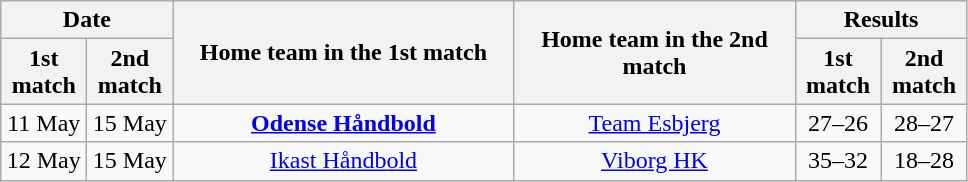<table class="wikitable" style="text-align:center; margin-left:1em;">
<tr>
<th colspan="2">Date</th>
<th rowspan="2" style="width:220px;">Home team in the 1st match</th>
<th rowspan="2" style="width:180px;">Home team in the 2nd match</th>
<th colspan="2">Results</th>
</tr>
<tr>
<th style="width:50px;">1st match</th>
<th style="width:50px;">2nd match</th>
<th style="width:50px;">1st match</th>
<th style="width:50px;">2nd match</th>
</tr>
<tr>
<td>11 May</td>
<td>15 May</td>
<td><strong><a href='#'>Odense Håndbold</a></strong></td>
<td><a href='#'>Team Esbjerg</a></td>
<td>27–26</td>
<td>28–27</td>
</tr>
<tr>
<td>12 May</td>
<td>15 May</td>
<td><a href='#'>Ikast Håndbold</a></td>
<td><a href='#'>Viborg HK</a></td>
<td>35–32</td>
<td>18–28</td>
</tr>
</table>
